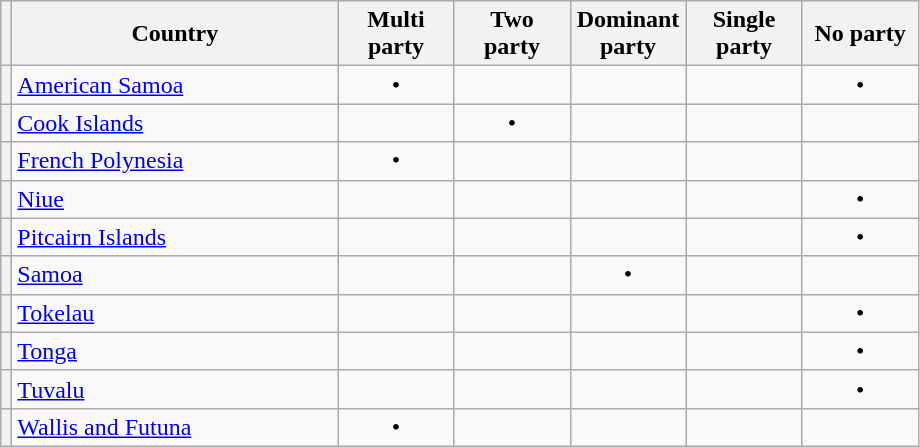<table class="wikitable" style="text-align:center">
<tr>
<th></th>
<th width="210">Country</th>
<th width="70">Multi party</th>
<th width="70">Two party</th>
<th width="70">Dominant party</th>
<th width="70">Single party</th>
<th width="70">No party</th>
</tr>
<tr>
<th></th>
<td style="text-align:left"><a href='#'>American Samoa</a></td>
<td>•</td>
<td></td>
<td></td>
<td></td>
<td>•</td>
</tr>
<tr>
<th></th>
<td style="text-align:left"><a href='#'>Cook Islands</a></td>
<td></td>
<td>•</td>
<td></td>
<td></td>
<td></td>
</tr>
<tr>
<th></th>
<td style="text-align:left"><a href='#'>French Polynesia</a></td>
<td>•</td>
<td></td>
<td></td>
<td></td>
<td></td>
</tr>
<tr>
<th></th>
<td style="text-align:left"><a href='#'>Niue</a></td>
<td></td>
<td></td>
<td></td>
<td></td>
<td>•</td>
</tr>
<tr>
<th></th>
<td style="text-align:left"><a href='#'>Pitcairn Islands</a></td>
<td></td>
<td></td>
<td></td>
<td></td>
<td>•</td>
</tr>
<tr>
<th></th>
<td style="text-align:left"><a href='#'>Samoa</a></td>
<td></td>
<td></td>
<td>•</td>
<td></td>
<td></td>
</tr>
<tr>
<th></th>
<td style="text-align:left"><a href='#'>Tokelau</a></td>
<td></td>
<td></td>
<td></td>
<td></td>
<td>•</td>
</tr>
<tr>
<th></th>
<td style="text-align:left"><a href='#'>Tonga</a></td>
<td></td>
<td></td>
<td></td>
<td></td>
<td>•</td>
</tr>
<tr>
<th></th>
<td style="text-align:left"><a href='#'>Tuvalu</a></td>
<td></td>
<td></td>
<td></td>
<td></td>
<td>•</td>
</tr>
<tr>
<th></th>
<td style="text-align:left"><a href='#'>Wallis and Futuna</a></td>
<td>•</td>
<td></td>
<td></td>
<td></td>
<td></td>
</tr>
</table>
